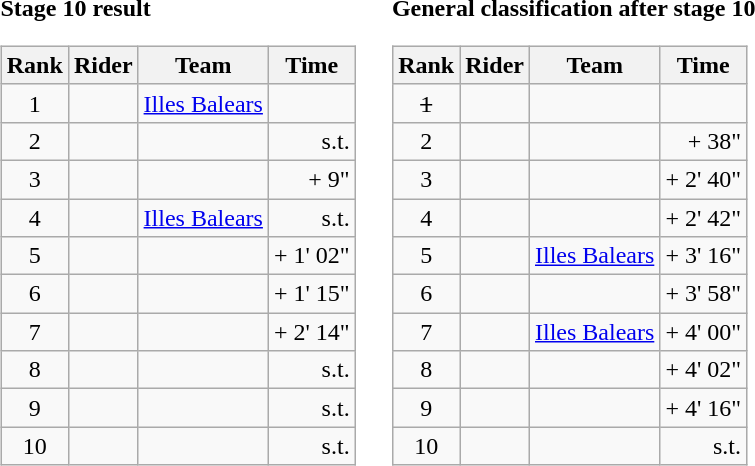<table>
<tr>
<td><strong>Stage 10 result</strong><br><table class="wikitable">
<tr>
<th scope="col">Rank</th>
<th scope="col">Rider</th>
<th scope="col">Team</th>
<th scope="col">Time</th>
</tr>
<tr>
<td style="text-align:center;">1</td>
<td></td>
<td><a href='#'>Illes Balears</a></td>
<td style="text-align:right;"></td>
</tr>
<tr>
<td style="text-align:center;">2</td>
<td></td>
<td></td>
<td style="text-align:right;">s.t.</td>
</tr>
<tr>
<td style="text-align:center;">3</td>
<td></td>
<td></td>
<td style="text-align:right;">+ 9"</td>
</tr>
<tr>
<td style="text-align:center;">4</td>
<td></td>
<td><a href='#'>Illes Balears</a></td>
<td style="text-align:right;">s.t.</td>
</tr>
<tr>
<td style="text-align:center;">5</td>
<td></td>
<td></td>
<td style="text-align:right;">+ 1' 02"</td>
</tr>
<tr>
<td style="text-align:center;">6</td>
<td></td>
<td></td>
<td style="text-align:right;">+ 1' 15"</td>
</tr>
<tr>
<td style="text-align:center;">7</td>
<td></td>
<td></td>
<td style="text-align:right;">+ 2' 14"</td>
</tr>
<tr>
<td style="text-align:center;">8</td>
<td></td>
<td></td>
<td style="text-align:right;">s.t.</td>
</tr>
<tr>
<td style="text-align:center;">9</td>
<td></td>
<td></td>
<td style="text-align:right;">s.t.</td>
</tr>
<tr>
<td style="text-align:center;">10</td>
<td></td>
<td></td>
<td style="text-align:right;">s.t.</td>
</tr>
</table>
</td>
<td></td>
<td><strong>General classification after stage 10</strong><br><table class="wikitable">
<tr>
<th scope="col">Rank</th>
<th scope="col">Rider</th>
<th scope="col">Team</th>
<th scope="col">Time</th>
</tr>
<tr>
<td style="text-align:center;"><del>1</del></td>
<td><del></del> </td>
<td><del></del></td>
<td style="text-align:right;"><del></del></td>
</tr>
<tr>
<td style="text-align:center;">2</td>
<td></td>
<td></td>
<td style="text-align:right;">+ 38"</td>
</tr>
<tr>
<td style="text-align:center;">3</td>
<td></td>
<td></td>
<td style="text-align:right;">+ 2' 40"</td>
</tr>
<tr>
<td style="text-align:center;">4</td>
<td></td>
<td></td>
<td style="text-align:right;">+ 2' 42"</td>
</tr>
<tr>
<td style="text-align:center;">5</td>
<td></td>
<td><a href='#'>Illes Balears</a></td>
<td style="text-align:right;">+ 3' 16"</td>
</tr>
<tr>
<td style="text-align:center;">6</td>
<td></td>
<td></td>
<td style="text-align:right;">+ 3' 58"</td>
</tr>
<tr>
<td style="text-align:center;">7</td>
<td></td>
<td><a href='#'>Illes Balears</a></td>
<td style="text-align:right;">+ 4' 00"</td>
</tr>
<tr>
<td style="text-align:center;">8</td>
<td></td>
<td></td>
<td style="text-align:right;">+ 4' 02"</td>
</tr>
<tr>
<td style="text-align:center;">9</td>
<td></td>
<td></td>
<td style="text-align:right;">+ 4' 16"</td>
</tr>
<tr>
<td style="text-align:center;">10</td>
<td></td>
<td></td>
<td style="text-align:right;">s.t.</td>
</tr>
</table>
</td>
</tr>
</table>
